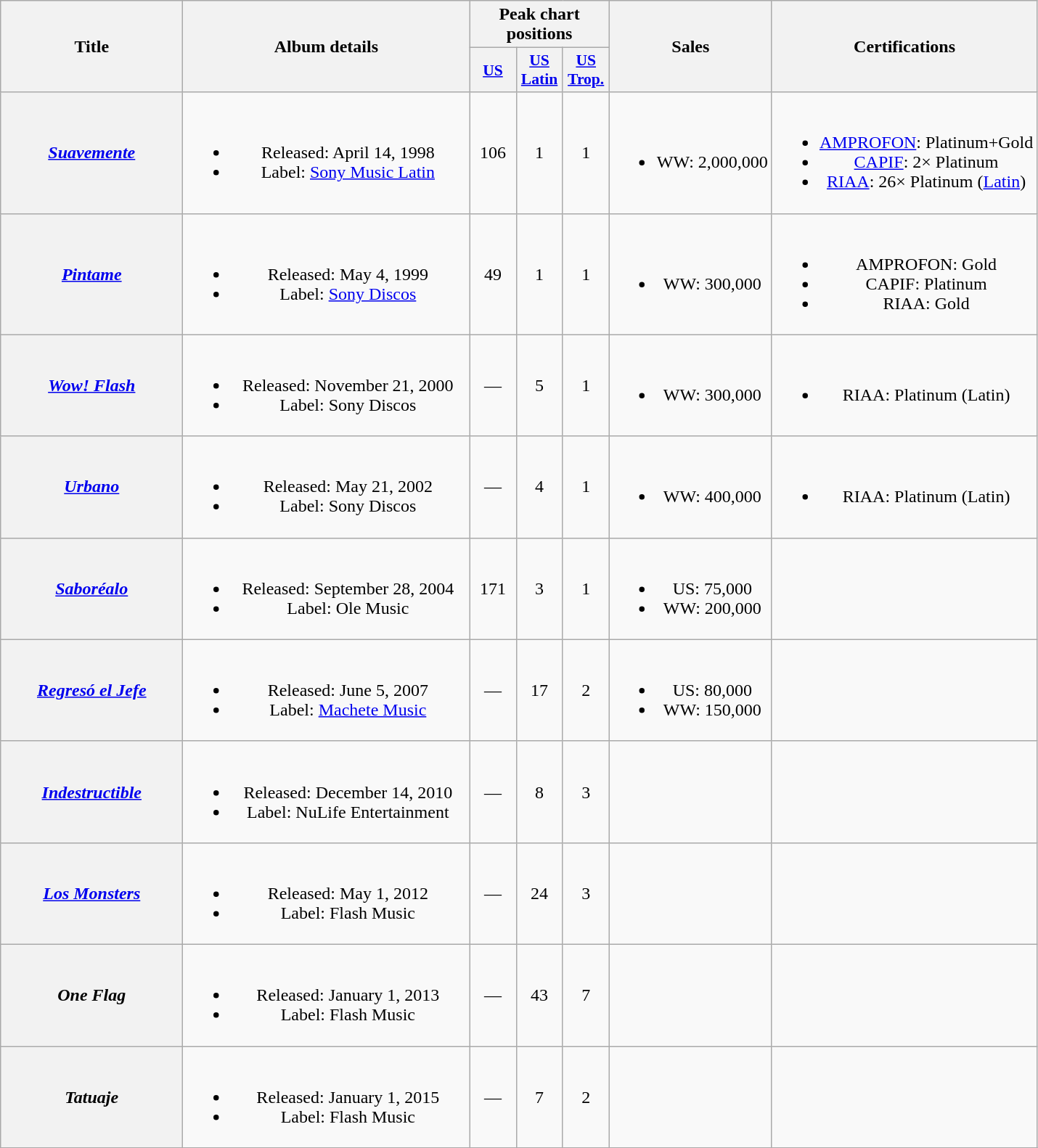<table class="wikitable plainrowheaders" style="text-align:center;">
<tr>
<th rowspan="2" style="width:10em;">Title</th>
<th rowspan="2" style="width:16em;">Album details</th>
<th colspan="3">Peak chart positions</th>
<th rowspan="2">Sales</th>
<th rowspan="2">Certifications</th>
</tr>
<tr>
<th scope="col" style="width:2.5em;font-size:90%;"><a href='#'>US</a><br></th>
<th scope="col" style="width:2.5em;font-size:90%;"><a href='#'>US<br>Latin</a><br></th>
<th scope="col" style="width:2.5em;font-size:90%;"><a href='#'>US<br>Trop.</a><br></th>
</tr>
<tr>
<th scope="row"><em><a href='#'>Suavemente</a></em></th>
<td><br><ul><li>Released: April 14, 1998</li><li>Label: <a href='#'>Sony Music Latin</a></li></ul></td>
<td>106</td>
<td>1</td>
<td>1</td>
<td><br><ul><li>WW: 2,000,000</li></ul></td>
<td><br><ul><li><a href='#'>AMPROFON</a>: Platinum+Gold</li><li><a href='#'>CAPIF</a>: 2× Platinum</li><li><a href='#'>RIAA</a>: 26× Platinum (<a href='#'>Latin</a>)</li></ul></td>
</tr>
<tr>
<th scope="row"><em><a href='#'>Pintame</a></em></th>
<td><br><ul><li>Released: May 4, 1999</li><li>Label: <a href='#'>Sony Discos</a></li></ul></td>
<td>49</td>
<td>1</td>
<td>1</td>
<td><br><ul><li>WW: 300,000</li></ul></td>
<td><br><ul><li>AMPROFON: Gold</li><li>CAPIF: Platinum</li><li>RIAA: Gold</li></ul></td>
</tr>
<tr>
<th scope="row"><em><a href='#'>Wow! Flash</a></em></th>
<td><br><ul><li>Released: November 21, 2000</li><li>Label: Sony Discos</li></ul></td>
<td>—</td>
<td>5</td>
<td>1</td>
<td><br><ul><li>WW: 300,000</li></ul></td>
<td><br><ul><li>RIAA: Platinum (Latin)</li></ul></td>
</tr>
<tr>
<th scope="row"><em><a href='#'>Urbano</a></em></th>
<td><br><ul><li>Released: May 21, 2002</li><li>Label: Sony Discos</li></ul></td>
<td>—</td>
<td>4</td>
<td>1</td>
<td><br><ul><li>WW: 400,000</li></ul></td>
<td><br><ul><li>RIAA: Platinum (Latin)</li></ul></td>
</tr>
<tr>
<th scope="row"><em><a href='#'>Saboréalo</a></em></th>
<td><br><ul><li>Released: September 28, 2004</li><li>Label: Ole Music</li></ul></td>
<td>171</td>
<td>3</td>
<td>1</td>
<td><br><ul><li>US: 75,000</li><li>WW: 200,000</li></ul></td>
<td></td>
</tr>
<tr>
<th scope="row"><em><a href='#'>Regresó el Jefe</a></em></th>
<td><br><ul><li>Released: June 5, 2007</li><li>Label: <a href='#'>Machete Music</a></li></ul></td>
<td>—</td>
<td>17</td>
<td>2</td>
<td><br><ul><li>US: 80,000</li><li>WW: 150,000</li></ul></td>
<td></td>
</tr>
<tr>
<th scope="row"><em><a href='#'>Indestructible</a></em></th>
<td><br><ul><li>Released: December 14, 2010</li><li>Label: NuLife Entertainment</li></ul></td>
<td>—</td>
<td>8</td>
<td>3</td>
<td></td>
<td></td>
</tr>
<tr>
<th scope="row"><em><a href='#'>Los Monsters</a></em></th>
<td><br><ul><li>Released: May 1, 2012</li><li>Label: Flash Music</li></ul></td>
<td>—</td>
<td>24</td>
<td>3</td>
<td></td>
<td></td>
</tr>
<tr>
<th scope="row"><em>One Flag</em></th>
<td><br><ul><li>Released: January 1, 2013</li><li>Label: Flash Music</li></ul></td>
<td>—</td>
<td>43</td>
<td>7</td>
<td></td>
<td></td>
</tr>
<tr>
<th scope="row"><em>Tatuaje</em></th>
<td><br><ul><li>Released: January 1, 2015</li><li>Label: Flash Music</li></ul></td>
<td>—</td>
<td>7</td>
<td>2</td>
<td></td>
<td></td>
</tr>
<tr>
</tr>
</table>
